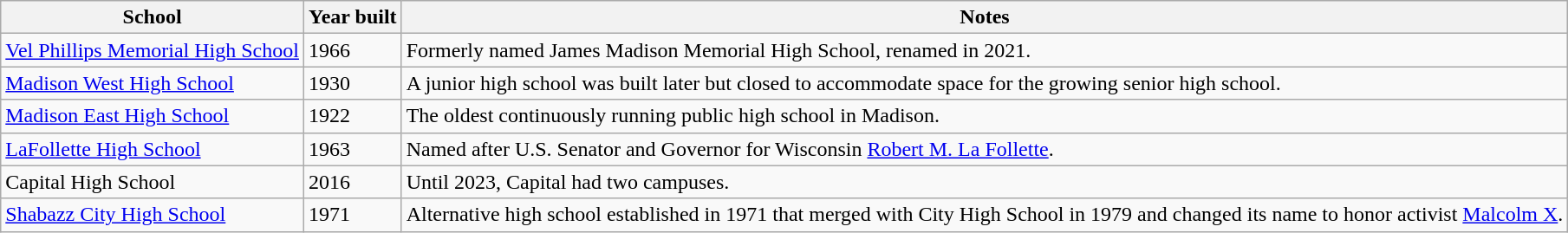<table class="wikitable">
<tr>
<th>School</th>
<th>Year built</th>
<th>Notes</th>
</tr>
<tr>
<td><a href='#'>Vel Phillips Memorial High School</a></td>
<td>1966</td>
<td>Formerly named James Madison Memorial High School, renamed in 2021.</td>
</tr>
<tr>
<td><a href='#'>Madison West High School</a></td>
<td>1930</td>
<td>A junior high school was built later but closed to accommodate space for the growing senior high school.</td>
</tr>
<tr>
<td><a href='#'>Madison East High School</a></td>
<td>1922</td>
<td>The oldest continuously running public high school in Madison.</td>
</tr>
<tr>
<td><a href='#'>LaFollette High School</a></td>
<td>1963</td>
<td>Named after U.S. Senator and Governor for Wisconsin <a href='#'>Robert M. La Follette</a>.</td>
</tr>
<tr>
<td>Capital High School</td>
<td>2016</td>
<td>Until 2023, Capital had two campuses.</td>
</tr>
<tr>
<td><a href='#'>Shabazz City High School</a></td>
<td>1971</td>
<td>Alternative high school established in 1971 that merged with City High School in 1979 and changed its name to honor activist <a href='#'>Malcolm X</a>.</td>
</tr>
</table>
